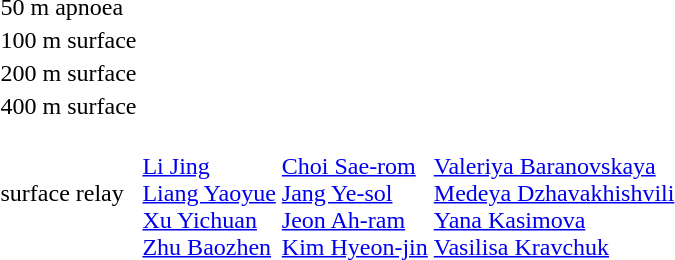<table>
<tr>
<td>50 m apnoea<br></td>
<td></td>
<td></td>
<td></td>
</tr>
<tr>
<td rowspan=2>100 m surface<br></td>
<td rowspan=2></td>
<td rowspan=2></td>
<td></td>
</tr>
<tr>
<td></td>
</tr>
<tr>
<td>200 m surface<br></td>
<td></td>
<td></td>
<td></td>
</tr>
<tr>
<td>400 m surface<br></td>
<td></td>
<td></td>
<td></td>
</tr>
<tr>
<td> surface relay<br></td>
<td><br><a href='#'>Li Jing</a><br><a href='#'>Liang Yaoyue</a><br><a href='#'>Xu Yichuan</a><br><a href='#'>Zhu Baozhen</a></td>
<td><br><a href='#'>Choi Sae-rom</a><br><a href='#'>Jang Ye-sol</a><br><a href='#'>Jeon Ah-ram</a><br><a href='#'>Kim Hyeon-jin</a></td>
<td><br><a href='#'>Valeriya Baranovskaya</a><br><a href='#'>Medeya Dzhavakhishvili</a><br><a href='#'>Yana Kasimova</a><br><a href='#'>Vasilisa Kravchuk</a></td>
</tr>
</table>
